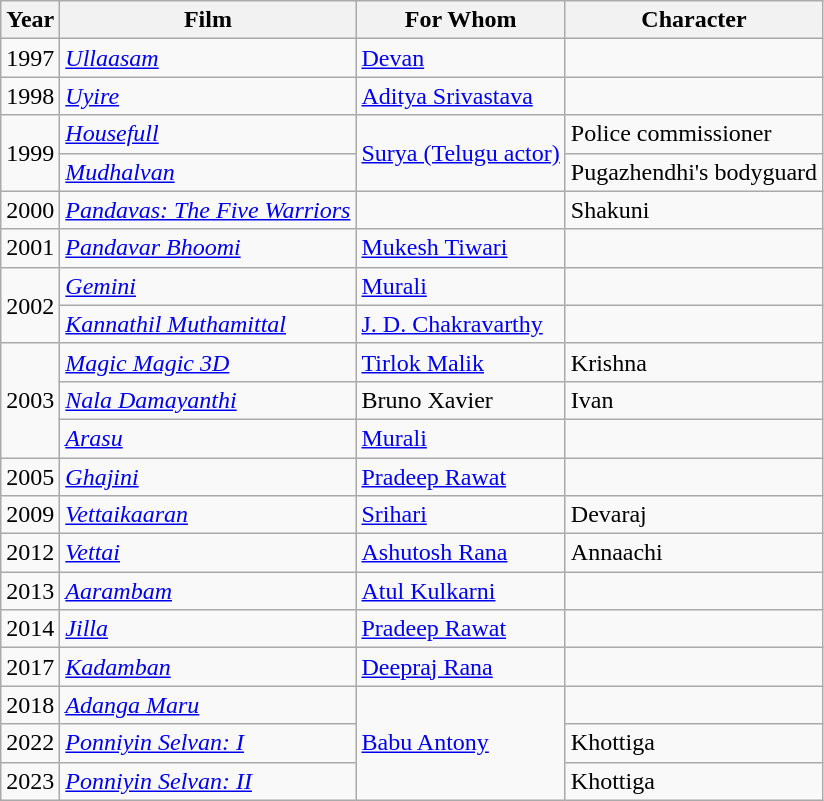<table class="wikitable sortable">
<tr>
<th>Year</th>
<th>Film</th>
<th>For Whom</th>
<th>Character</th>
</tr>
<tr>
<td>1997</td>
<td><em><a href='#'>Ullaasam</a></em></td>
<td><a href='#'>Devan</a></td>
<td></td>
</tr>
<tr>
<td>1998</td>
<td><em><a href='#'>Uyire</a></em></td>
<td><a href='#'>Aditya Srivastava</a></td>
<td></td>
</tr>
<tr>
<td rowspan="2">1999</td>
<td><em><a href='#'>Housefull</a></em></td>
<td rowspan="2"><a href='#'>Surya (Telugu actor)</a></td>
<td>Police commissioner</td>
</tr>
<tr>
<td><em><a href='#'>Mudhalvan</a></em></td>
<td>Pugazhendhi's bodyguard</td>
</tr>
<tr>
<td>2000</td>
<td><em><a href='#'>Pandavas: The Five Warriors</a></em></td>
<td></td>
<td>Shakuni</td>
</tr>
<tr>
<td>2001</td>
<td><em><a href='#'>Pandavar Bhoomi</a></em></td>
<td><a href='#'>Mukesh Tiwari</a></td>
<td></td>
</tr>
<tr>
<td rowspan="2">2002</td>
<td><em><a href='#'>Gemini</a></em></td>
<td><a href='#'>Murali</a></td>
<td></td>
</tr>
<tr>
<td><em><a href='#'>Kannathil Muthamittal</a></em></td>
<td><a href='#'>J. D. Chakravarthy</a></td>
<td></td>
</tr>
<tr>
<td rowspan="3">2003</td>
<td><em><a href='#'>Magic Magic 3D</a></em></td>
<td><a href='#'>Tirlok Malik</a></td>
<td>Krishna</td>
</tr>
<tr>
<td><em><a href='#'>Nala Damayanthi</a></em></td>
<td>Bruno Xavier</td>
<td>Ivan</td>
</tr>
<tr>
<td><em><a href='#'>Arasu</a></em></td>
<td><a href='#'>Murali</a></td>
<td></td>
</tr>
<tr>
<td>2005</td>
<td><em><a href='#'>Ghajini</a></em></td>
<td><a href='#'>Pradeep Rawat</a></td>
<td></td>
</tr>
<tr>
<td>2009</td>
<td><em><a href='#'>Vettaikaaran</a></em></td>
<td><a href='#'>Srihari</a></td>
<td>Devaraj</td>
</tr>
<tr>
<td>2012</td>
<td><em><a href='#'>Vettai</a></em></td>
<td><a href='#'>Ashutosh Rana</a></td>
<td>Annaachi</td>
</tr>
<tr>
<td>2013</td>
<td><em><a href='#'>Aarambam</a></em></td>
<td><a href='#'>Atul Kulkarni</a></td>
<td></td>
</tr>
<tr>
<td>2014</td>
<td><em><a href='#'>Jilla</a></em></td>
<td><a href='#'>Pradeep Rawat</a></td>
<td></td>
</tr>
<tr>
<td>2017</td>
<td><em><a href='#'>Kadamban</a></em></td>
<td><a href='#'>Deepraj Rana</a></td>
<td></td>
</tr>
<tr>
<td>2018</td>
<td><em><a href='#'>Adanga Maru</a></em></td>
<td rowspan="3"><a href='#'>Babu Antony</a></td>
<td></td>
</tr>
<tr>
<td>2022</td>
<td><em><a href='#'>Ponniyin Selvan: I</a></em></td>
<td>Khottiga</td>
</tr>
<tr>
<td>2023</td>
<td><em><a href='#'>Ponniyin Selvan: II</a></em></td>
<td>Khottiga</td>
</tr>
</table>
